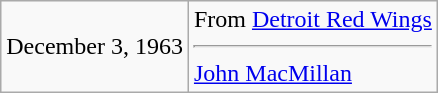<table class="wikitable">
<tr>
<td>December 3, 1963</td>
<td valign="top">From <a href='#'>Detroit Red Wings</a><hr><a href='#'>John MacMillan</a></td>
</tr>
</table>
